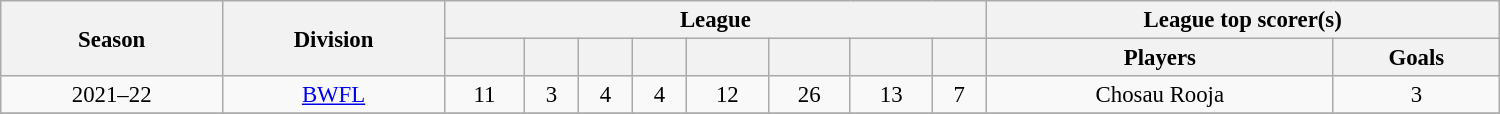<table class="wikitable sortable" style="text-align: center; font-size: 95%; width: 1000px"">
<tr>
<th rowspan="2">Season</th>
<th rowspan="2"><strong>Division</strong></th>
<th colspan="8">League</th>
<th colspan="2">League top scorer(s)</th>
</tr>
<tr>
<th></th>
<th></th>
<th></th>
<th></th>
<th></th>
<th></th>
<th></th>
<th></th>
<th>Players</th>
<th>Goals</th>
</tr>
<tr>
<td>2021–22</td>
<td><a href='#'>BWFL</a></td>
<td>11</td>
<td>3</td>
<td>4</td>
<td>4</td>
<td>12</td>
<td>26</td>
<td>13</td>
<td>7</td>
<td> Chosau Rooja</td>
<td>3</td>
</tr>
<tr>
</tr>
</table>
